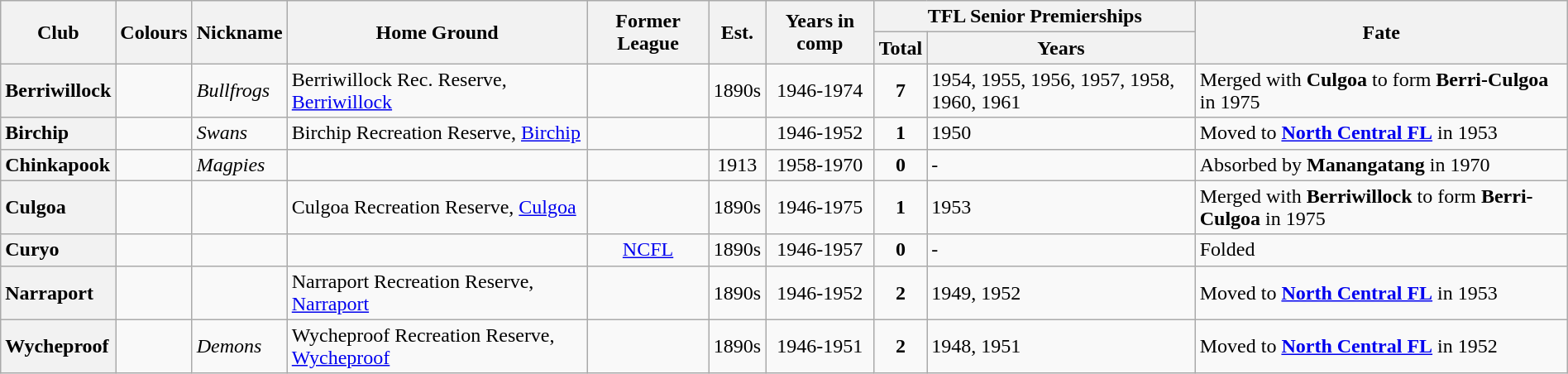<table class="wikitable sortable" style="text-align:center; width:100%">
<tr>
<th rowspan="2">Club</th>
<th rowspan="2">Colours</th>
<th rowspan="2">Nickname</th>
<th rowspan="2">Home Ground</th>
<th rowspan="2">Former League</th>
<th rowspan="2">Est.</th>
<th rowspan="2">Years in comp</th>
<th colspan="2">TFL Senior Premierships</th>
<th rowspan="2">Fate</th>
</tr>
<tr>
<th>Total</th>
<th>Years</th>
</tr>
<tr>
<th style="text-align:left">Berriwillock</th>
<td></td>
<td align="left"><em>Bullfrogs</em></td>
<td align="left">Berriwillock Rec. Reserve, <a href='#'>Berriwillock</a></td>
<td></td>
<td>1890s</td>
<td>1946-1974</td>
<td><strong>7</strong></td>
<td align="left">1954, 1955, 1956, 1957, 1958, 1960, 1961</td>
<td align="left">Merged with <strong>Culgoa</strong> to form <strong>Berri-Culgoa</strong> in 1975</td>
</tr>
<tr>
<th style="text-align:left">Birchip</th>
<td></td>
<td align="left"><em>Swans</em></td>
<td align="left">Birchip Recreation Reserve, <a href='#'>Birchip</a></td>
<td></td>
<td></td>
<td>1946-1952</td>
<td><strong>1</strong></td>
<td align="left">1950</td>
<td align="left">Moved to <a href='#'><strong>North Central FL</strong></a> in 1953</td>
</tr>
<tr>
<th style="text-align:left">Chinkapook</th>
<td></td>
<td align="left"><em>Magpies</em></td>
<td></td>
<td></td>
<td>1913</td>
<td>1958-1970</td>
<td><strong>0</strong></td>
<td align="left">-</td>
<td align="left">Absorbed by <strong>Manangatang</strong> in 1970</td>
</tr>
<tr>
<th style="text-align:left">Culgoa</th>
<td></td>
<td></td>
<td align="left">Culgoa Recreation Reserve, <a href='#'>Culgoa</a></td>
<td></td>
<td>1890s</td>
<td>1946-1975</td>
<td><strong>1</strong></td>
<td align="left">1953</td>
<td align="left">Merged with <strong>Berriwillock</strong> to form <strong>Berri-Culgoa</strong> in 1975</td>
</tr>
<tr>
<th style="text-align:left">Curyo</th>
<td></td>
<td></td>
<td></td>
<td><a href='#'>NCFL</a></td>
<td>1890s</td>
<td>1946-1957</td>
<td><strong>0</strong></td>
<td align="left">-</td>
<td align="left">Folded</td>
</tr>
<tr>
<th style="text-align:left">Narraport</th>
<td></td>
<td align="left"></td>
<td align="left">Narraport Recreation Reserve, <a href='#'>Narraport</a></td>
<td></td>
<td>1890s</td>
<td>1946-1952</td>
<td><strong>2</strong></td>
<td align="left">1949, 1952</td>
<td align="left">Moved to <a href='#'><strong>North Central FL</strong></a> in 1953</td>
</tr>
<tr>
<th style="text-align:left">Wycheproof</th>
<td></td>
<td align="left"><em>Demons</em></td>
<td align="left">Wycheproof Recreation Reserve, <a href='#'>Wycheproof</a></td>
<td></td>
<td>1890s</td>
<td>1946-1951</td>
<td><strong>2</strong></td>
<td align="left">1948, 1951</td>
<td align="left">Moved to <a href='#'><strong>North Central FL</strong></a> in 1952</td>
</tr>
</table>
